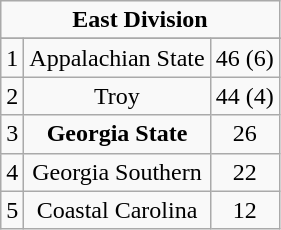<table class="wikitable">
<tr align="center">
<td align="center" Colspan="3"><strong>East Division</strong></td>
</tr>
<tr align="center">
</tr>
<tr align="center">
<td>1</td>
<td>Appalachian State</td>
<td>46 (6)</td>
</tr>
<tr align="center">
<td>2</td>
<td>Troy</td>
<td>44 (4)</td>
</tr>
<tr align="center">
<td>3</td>
<td><strong>Georgia State</strong></td>
<td>26</td>
</tr>
<tr align="center">
<td>4</td>
<td>Georgia Southern</td>
<td>22</td>
</tr>
<tr align="center">
<td>5</td>
<td>Coastal Carolina</td>
<td>12</td>
</tr>
</table>
